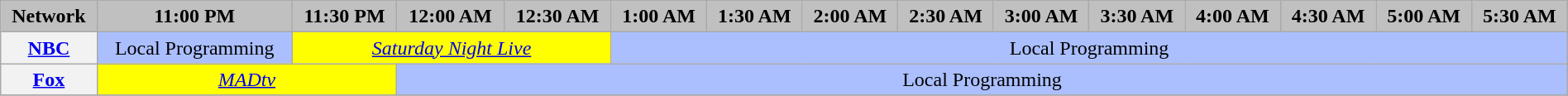<table class="wikitable" style="width:100%;margin-right:0;text-align:center">
<tr>
<th style="background-color:#C0C0C0;text-align:center" colspan="2">Network</th>
<th style="background-color:#C0C0C0;text-align:center">11:00 PM</th>
<th style="background-color:#C0C0C0;text-align:center">11:30 PM</th>
<th style="background-color:#C0C0C0;text-align:center">12:00 AM</th>
<th style="background-color:#C0C0C0;text-align:center">12:30 AM</th>
<th style="background-color:#C0C0C0;text-align:center">1:00 AM</th>
<th style="background-color:#C0C0C0;text-align:center">1:30 AM</th>
<th style="background-color:#C0C0C0;text-align:center">2:00 AM</th>
<th style="background-color:#C0C0C0;text-align:center">2:30 AM</th>
<th style="background-color:#C0C0C0;text-align:center">3:00 AM</th>
<th style="background-color:#C0C0C0;text-align:center">3:30 AM</th>
<th style="background-color:#C0C0C0;text-align:center">4:00 AM</th>
<th style="background-color:#C0C0C0;text-align:center">4:30 AM</th>
<th style="background-color:#C0C0C0;text-align:center">5:00 AM</th>
<th style="background-color:#C0C0C0;text-align:center">5:30 AM</th>
</tr>
<tr>
<th colspan="2"><a href='#'>NBC</a></th>
<td style="background:#abbfff">Local Programming</td>
<td colspan="3" style="background:yellow"><em><a href='#'>Saturday Night Live</a></em></td>
<td colspan="10" style="background:#abbfff">Local Programming</td>
</tr>
<tr>
<th colspan="2"><a href='#'>Fox</a></th>
<td colspan="2" style="background:yellow"><em><a href='#'>MADtv</a></em></td>
<td colspan="12" style="background:#abbfff">Local Programming</td>
</tr>
<tr>
</tr>
</table>
